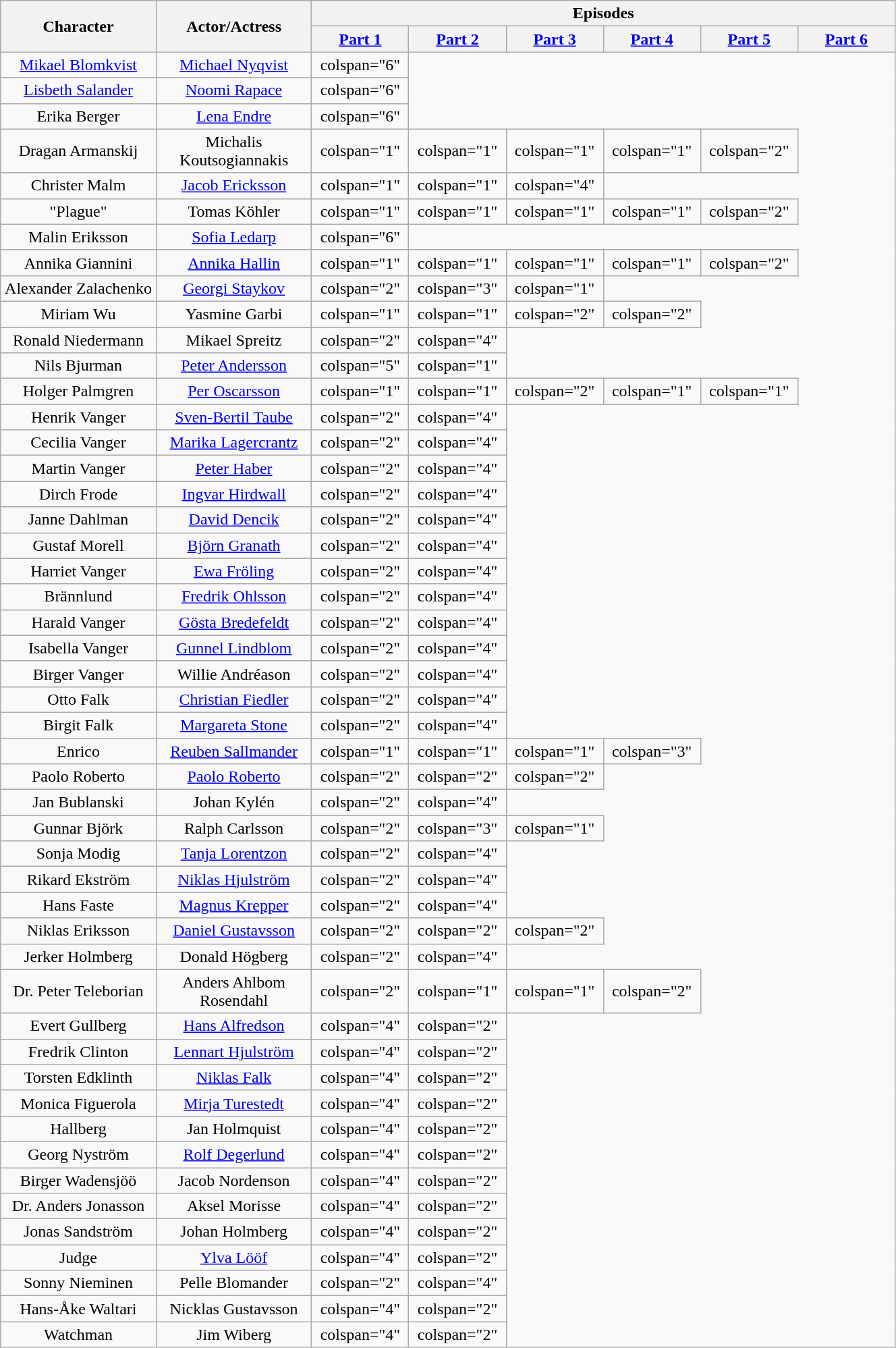<table class="wikitable" style="text-align:center; width:70%;">
<tr>
<th rowspan="2" width="16%">Character</th>
<th rowspan="2" width=16%>Actor/Actress</th>
<th colspan="6">Episodes</th>
</tr>
<tr>
<th width="10%"><a href='#'>Part 1</a></th>
<th width="10%"><a href='#'>Part 2</a></th>
<th width="10%"><a href='#'>Part 3</a></th>
<th width="10%"><a href='#'>Part 4</a></th>
<th width="10%"><a href='#'>Part 5</a></th>
<th width="10%"><a href='#'>Part 6</a></th>
</tr>
<tr>
<td><a href='#'>Mikael Blomkvist</a></td>
<td><a href='#'>Michael Nyqvist</a></td>
<td>colspan="6" </td>
</tr>
<tr>
<td><a href='#'>Lisbeth Salander</a></td>
<td><a href='#'>Noomi Rapace</a></td>
<td>colspan="6" </td>
</tr>
<tr>
<td>Erika Berger</td>
<td><a href='#'>Lena Endre</a></td>
<td>colspan="6" </td>
</tr>
<tr>
<td>Dragan Armanskij</td>
<td>Michalis Koutsogiannakis</td>
<td>colspan="1" </td>
<td>colspan="1" </td>
<td>colspan="1" </td>
<td>colspan="1" </td>
<td>colspan="2" </td>
</tr>
<tr>
<td>Christer Malm</td>
<td><a href='#'>Jacob Ericksson</a></td>
<td>colspan="1" </td>
<td>colspan="1" </td>
<td>colspan="4" </td>
</tr>
<tr>
<td>"Plague"</td>
<td>Tomas Köhler</td>
<td>colspan="1" </td>
<td>colspan="1" </td>
<td>colspan="1" </td>
<td>colspan="1" </td>
<td>colspan="2" </td>
</tr>
<tr>
<td>Malin Eriksson</td>
<td><a href='#'>Sofia Ledarp</a></td>
<td>colspan="6" </td>
</tr>
<tr>
<td>Annika Giannini</td>
<td><a href='#'>Annika Hallin</a></td>
<td>colspan="1" </td>
<td>colspan="1" </td>
<td>colspan="1" </td>
<td>colspan="1" </td>
<td>colspan="2" </td>
</tr>
<tr>
<td>Alexander Zalachenko</td>
<td><a href='#'>Georgi Staykov</a></td>
<td>colspan="2" </td>
<td>colspan="3" </td>
<td>colspan="1" </td>
</tr>
<tr>
<td>Miriam Wu</td>
<td>Yasmine Garbi</td>
<td>colspan="1" </td>
<td>colspan="1" </td>
<td>colspan="2" </td>
<td>colspan="2" </td>
</tr>
<tr>
<td>Ronald Niedermann</td>
<td>Mikael Spreitz</td>
<td>colspan="2" </td>
<td>colspan="4" </td>
</tr>
<tr>
<td>Nils Bjurman</td>
<td><a href='#'>Peter Andersson</a></td>
<td>colspan="5" </td>
<td>colspan="1" </td>
</tr>
<tr>
<td>Holger Palmgren</td>
<td><a href='#'>Per Oscarsson</a></td>
<td>colspan="1" </td>
<td>colspan="1" </td>
<td>colspan="2" </td>
<td>colspan="1" </td>
<td>colspan="1" </td>
</tr>
<tr>
<td>Henrik Vanger</td>
<td><a href='#'>Sven-Bertil Taube</a></td>
<td>colspan="2" </td>
<td>colspan="4" </td>
</tr>
<tr>
<td>Cecilia Vanger</td>
<td><a href='#'>Marika Lagercrantz</a></td>
<td>colspan="2" </td>
<td>colspan="4" </td>
</tr>
<tr>
<td>Martin Vanger</td>
<td><a href='#'>Peter Haber</a></td>
<td>colspan="2" </td>
<td>colspan="4" </td>
</tr>
<tr>
<td>Dirch Frode</td>
<td><a href='#'>Ingvar Hirdwall</a></td>
<td>colspan="2" </td>
<td>colspan="4" </td>
</tr>
<tr>
<td>Janne Dahlman</td>
<td><a href='#'>David Dencik</a></td>
<td>colspan="2" </td>
<td>colspan="4" </td>
</tr>
<tr>
<td>Gustaf Morell</td>
<td><a href='#'>Björn Granath</a></td>
<td>colspan="2" </td>
<td>colspan="4" </td>
</tr>
<tr>
<td>Harriet Vanger</td>
<td><a href='#'>Ewa Fröling</a></td>
<td>colspan="2" </td>
<td>colspan="4" </td>
</tr>
<tr>
<td>Brännlund</td>
<td><a href='#'>Fredrik Ohlsson</a></td>
<td>colspan="2" </td>
<td>colspan="4" </td>
</tr>
<tr>
<td>Harald Vanger</td>
<td><a href='#'>Gösta Bredefeldt</a></td>
<td>colspan="2" </td>
<td>colspan="4" </td>
</tr>
<tr>
<td>Isabella Vanger</td>
<td><a href='#'>Gunnel Lindblom</a></td>
<td>colspan="2" </td>
<td>colspan="4" </td>
</tr>
<tr>
<td>Birger Vanger</td>
<td>Willie Andréason</td>
<td>colspan="2" </td>
<td>colspan="4" </td>
</tr>
<tr>
<td>Otto Falk</td>
<td><a href='#'>Christian Fiedler</a></td>
<td>colspan="2" </td>
<td>colspan="4" </td>
</tr>
<tr>
<td>Birgit Falk</td>
<td><a href='#'>Margareta Stone</a></td>
<td>colspan="2" </td>
<td>colspan="4" </td>
</tr>
<tr>
<td>Enrico</td>
<td><a href='#'>Reuben Sallmander</a></td>
<td>colspan="1" </td>
<td>colspan="1" </td>
<td>colspan="1" </td>
<td>colspan="3" </td>
</tr>
<tr>
<td>Paolo Roberto</td>
<td><a href='#'>Paolo Roberto</a></td>
<td>colspan="2" </td>
<td>colspan="2" </td>
<td>colspan="2" </td>
</tr>
<tr>
<td>Jan Bublanski</td>
<td>Johan Kylén</td>
<td>colspan="2" </td>
<td>colspan="4" </td>
</tr>
<tr>
<td>Gunnar Björk</td>
<td>Ralph Carlsson</td>
<td>colspan="2" </td>
<td>colspan="3" </td>
<td>colspan="1" </td>
</tr>
<tr>
<td>Sonja Modig</td>
<td><a href='#'>Tanja Lorentzon</a></td>
<td>colspan="2" </td>
<td>colspan="4" </td>
</tr>
<tr>
<td>Rikard Ekström</td>
<td><a href='#'>Niklas Hjulström</a></td>
<td>colspan="2" </td>
<td>colspan="4" </td>
</tr>
<tr>
<td>Hans Faste</td>
<td><a href='#'>Magnus Krepper</a></td>
<td>colspan="2" </td>
<td>colspan="4" </td>
</tr>
<tr>
<td>Niklas Eriksson</td>
<td><a href='#'>Daniel Gustavsson</a></td>
<td>colspan="2" </td>
<td>colspan="2" </td>
<td>colspan="2" </td>
</tr>
<tr>
<td>Jerker Holmberg</td>
<td>Donald Högberg</td>
<td>colspan="2" </td>
<td>colspan="4" </td>
</tr>
<tr>
<td>Dr. Peter Teleborian</td>
<td>Anders Ahlbom Rosendahl</td>
<td>colspan="2" </td>
<td>colspan="1" </td>
<td>colspan="1" </td>
<td>colspan="2" </td>
</tr>
<tr>
<td>Evert Gullberg</td>
<td><a href='#'>Hans Alfredson</a></td>
<td>colspan="4" </td>
<td>colspan="2" </td>
</tr>
<tr>
<td>Fredrik Clinton</td>
<td><a href='#'>Lennart Hjulström</a></td>
<td>colspan="4" </td>
<td>colspan="2" </td>
</tr>
<tr>
<td>Torsten Edklinth</td>
<td><a href='#'>Niklas Falk</a></td>
<td>colspan="4" </td>
<td>colspan="2" </td>
</tr>
<tr>
<td>Monica Figuerola</td>
<td><a href='#'>Mirja Turestedt</a></td>
<td>colspan="4" </td>
<td>colspan="2" </td>
</tr>
<tr>
<td>Hallberg</td>
<td>Jan Holmquist</td>
<td>colspan="4" </td>
<td>colspan="2" </td>
</tr>
<tr>
<td>Georg Nyström</td>
<td><a href='#'>Rolf Degerlund</a></td>
<td>colspan="4" </td>
<td>colspan="2" </td>
</tr>
<tr>
<td>Birger Wadensjöö</td>
<td>Jacob Nordenson</td>
<td>colspan="4" </td>
<td>colspan="2" </td>
</tr>
<tr>
<td>Dr. Anders Jonasson</td>
<td>Aksel Morisse</td>
<td>colspan="4" </td>
<td>colspan="2" </td>
</tr>
<tr>
<td>Jonas Sandström</td>
<td>Johan Holmberg</td>
<td>colspan="4" </td>
<td>colspan="2" </td>
</tr>
<tr>
<td>Judge</td>
<td><a href='#'>Ylva Lööf</a></td>
<td>colspan="4" </td>
<td>colspan="2" </td>
</tr>
<tr>
<td>Sonny Nieminen</td>
<td>Pelle Blomander</td>
<td>colspan="2" </td>
<td>colspan="4" </td>
</tr>
<tr>
<td>Hans-Åke Waltari</td>
<td>Nicklas Gustavsson</td>
<td>colspan="4" </td>
<td>colspan="2" </td>
</tr>
<tr>
<td>Watchman</td>
<td>Jim Wiberg</td>
<td>colspan="4" </td>
<td>colspan="2" </td>
</tr>
</table>
